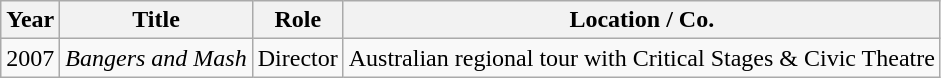<table class="wikitable sortable">
<tr>
<th>Year</th>
<th>Title</th>
<th>Role</th>
<th>Location / Co.</th>
</tr>
<tr>
<td>2007</td>
<td><em>Bangers and Mash</em></td>
<td>Director</td>
<td>Australian regional tour with Critical Stages & Civic Theatre</td>
</tr>
</table>
